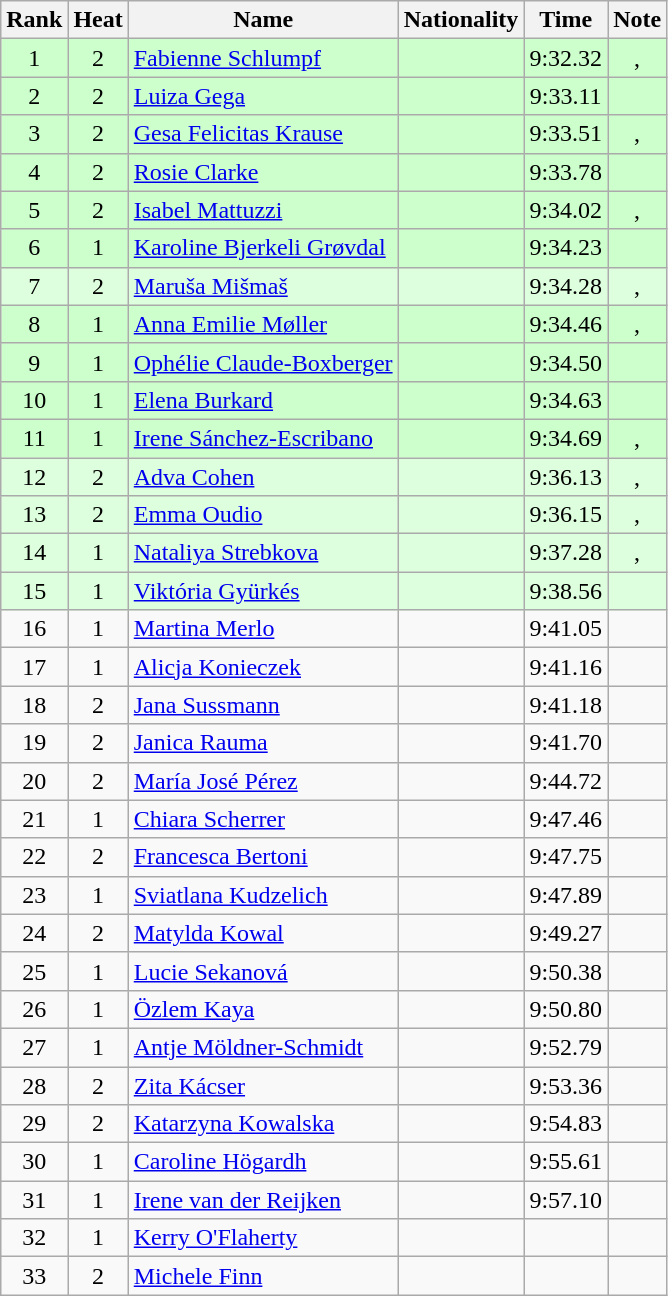<table class="wikitable sortable" style="text-align:center">
<tr>
<th>Rank</th>
<th>Heat</th>
<th>Name</th>
<th>Nationality</th>
<th>Time</th>
<th>Note</th>
</tr>
<tr bgcolor=ccffcc>
<td>1</td>
<td>2</td>
<td align=left><a href='#'>Fabienne Schlumpf</a></td>
<td align=left></td>
<td>9:32.32</td>
<td>, </td>
</tr>
<tr bgcolor=ccffcc>
<td>2</td>
<td>2</td>
<td align=left><a href='#'>Luiza Gega</a></td>
<td align=left></td>
<td>9:33.11</td>
<td></td>
</tr>
<tr bgcolor=ccffcc>
<td>3</td>
<td>2</td>
<td align=left><a href='#'>Gesa Felicitas Krause</a></td>
<td align=left></td>
<td>9:33.51</td>
<td>, </td>
</tr>
<tr bgcolor=ccffcc>
<td>4</td>
<td>2</td>
<td align=left><a href='#'>Rosie Clarke</a></td>
<td align=left></td>
<td>9:33.78</td>
<td></td>
</tr>
<tr bgcolor=ccffcc>
<td>5</td>
<td>2</td>
<td align=left><a href='#'>Isabel Mattuzzi</a></td>
<td align=left></td>
<td>9:34.02</td>
<td>, </td>
</tr>
<tr bgcolor=ccffcc>
<td>6</td>
<td>1</td>
<td align=left><a href='#'>Karoline Bjerkeli Grøvdal</a></td>
<td align=left></td>
<td>9:34.23</td>
<td></td>
</tr>
<tr bgcolor=ddffdd>
<td>7</td>
<td>2</td>
<td align=left><a href='#'>Maruša Mišmaš</a></td>
<td align=left></td>
<td>9:34.28</td>
<td>, <strong></strong></td>
</tr>
<tr bgcolor=ccffcc>
<td>8</td>
<td>1</td>
<td align=left><a href='#'>Anna Emilie Møller</a></td>
<td align=left></td>
<td>9:34.46</td>
<td>, </td>
</tr>
<tr bgcolor=ccffcc>
<td>9</td>
<td>1</td>
<td align=left><a href='#'>Ophélie Claude-Boxberger</a></td>
<td align=left></td>
<td>9:34.50</td>
<td></td>
</tr>
<tr bgcolor=ccffcc>
<td>10</td>
<td>1</td>
<td align=left><a href='#'>Elena Burkard</a></td>
<td align=left></td>
<td>9:34.63</td>
<td></td>
</tr>
<tr bgcolor=ccffcc>
<td>11</td>
<td>1</td>
<td align=left><a href='#'>Irene Sánchez-Escribano</a></td>
<td align=left></td>
<td>9:34.69</td>
<td>, </td>
</tr>
<tr bgcolor=ddffdd>
<td>12</td>
<td>2</td>
<td align=left><a href='#'>Adva Cohen</a></td>
<td align=left></td>
<td>9:36.13</td>
<td>, <strong></strong></td>
</tr>
<tr bgcolor=ddffdd>
<td>13</td>
<td>2</td>
<td align=left><a href='#'>Emma Oudio</a></td>
<td align=left></td>
<td>9:36.15</td>
<td>, </td>
</tr>
<tr bgcolor=ddffdd>
<td>14</td>
<td>1</td>
<td align=left><a href='#'>Nataliya Strebkova</a></td>
<td align=left></td>
<td>9:37.28</td>
<td>, </td>
</tr>
<tr bgcolor=ddffdd>
<td>15</td>
<td>1</td>
<td align=left><a href='#'>Viktória Gyürkés</a></td>
<td align=left></td>
<td>9:38.56</td>
<td></td>
</tr>
<tr>
<td>16</td>
<td>1</td>
<td align=left><a href='#'>Martina Merlo</a></td>
<td align=left></td>
<td>9:41.05</td>
<td></td>
</tr>
<tr>
<td>17</td>
<td>1</td>
<td align=left><a href='#'>Alicja Konieczek</a></td>
<td align=left></td>
<td>9:41.16</td>
<td></td>
</tr>
<tr>
<td>18</td>
<td>2</td>
<td align=left><a href='#'>Jana Sussmann</a></td>
<td align=left></td>
<td>9:41.18</td>
<td></td>
</tr>
<tr>
<td>19</td>
<td>2</td>
<td align=left><a href='#'>Janica Rauma</a></td>
<td align=left></td>
<td>9:41.70</td>
<td></td>
</tr>
<tr>
<td>20</td>
<td>2</td>
<td align=left><a href='#'>María José Pérez</a></td>
<td align=left></td>
<td>9:44.72</td>
<td></td>
</tr>
<tr>
<td>21</td>
<td>1</td>
<td align=left><a href='#'>Chiara Scherrer</a></td>
<td align=left></td>
<td>9:47.46</td>
<td></td>
</tr>
<tr>
<td>22</td>
<td>2</td>
<td align=left><a href='#'>Francesca Bertoni</a></td>
<td align=left></td>
<td>9:47.75</td>
<td></td>
</tr>
<tr>
<td>23</td>
<td>1</td>
<td align=left><a href='#'>Sviatlana Kudzelich</a></td>
<td align=left></td>
<td>9:47.89</td>
<td></td>
</tr>
<tr>
<td>24</td>
<td>2</td>
<td align=left><a href='#'>Matylda Kowal</a></td>
<td align=left></td>
<td>9:49.27</td>
<td></td>
</tr>
<tr>
<td>25</td>
<td>1</td>
<td align=left><a href='#'>Lucie Sekanová</a></td>
<td align=left></td>
<td>9:50.38</td>
<td></td>
</tr>
<tr>
<td>26</td>
<td>1</td>
<td align=left><a href='#'>Özlem Kaya</a></td>
<td align=left></td>
<td>9:50.80</td>
<td></td>
</tr>
<tr>
<td>27</td>
<td>1</td>
<td align=left><a href='#'>Antje Möldner-Schmidt</a></td>
<td align=left></td>
<td>9:52.79</td>
<td></td>
</tr>
<tr>
<td>28</td>
<td>2</td>
<td align=left><a href='#'>Zita Kácser</a></td>
<td align=left></td>
<td>9:53.36</td>
<td></td>
</tr>
<tr>
<td>29</td>
<td>2</td>
<td align=left><a href='#'>Katarzyna Kowalska</a></td>
<td align=left></td>
<td>9:54.83</td>
<td></td>
</tr>
<tr>
<td>30</td>
<td>1</td>
<td align=left><a href='#'>Caroline Högardh</a></td>
<td align=left></td>
<td>9:55.61</td>
<td></td>
</tr>
<tr>
<td>31</td>
<td>1</td>
<td align=left><a href='#'>Irene van der Reijken</a></td>
<td align=left></td>
<td>9:57.10</td>
<td></td>
</tr>
<tr>
<td>32</td>
<td>1</td>
<td align=left><a href='#'>Kerry O'Flaherty</a></td>
<td align=left></td>
<td></td>
<td></td>
</tr>
<tr>
<td>33</td>
<td>2</td>
<td align=left><a href='#'>Michele Finn</a></td>
<td align=left></td>
<td></td>
<td></td>
</tr>
</table>
